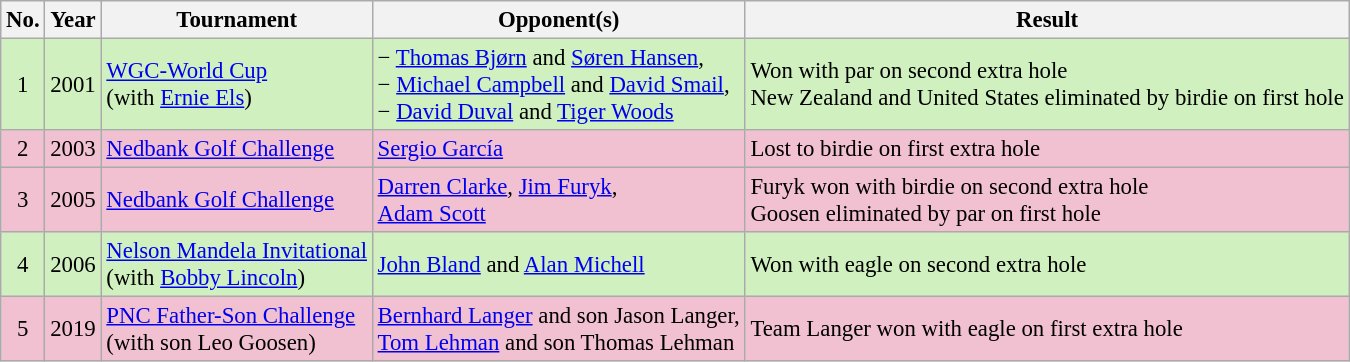<table class="wikitable" style="font-size:95%;">
<tr>
<th>No.</th>
<th>Year</th>
<th>Tournament</th>
<th>Opponent(s)</th>
<th>Result</th>
</tr>
<tr style="background:#D0F0C0;">
<td align=center>1</td>
<td>2001</td>
<td><a href='#'>WGC-World Cup</a><br>(with  <a href='#'>Ernie Els</a>)</td>
<td> − <a href='#'>Thomas Bjørn</a> and <a href='#'>Søren Hansen</a>,<br> − <a href='#'>Michael Campbell</a> and <a href='#'>David Smail</a>,<br> − <a href='#'>David Duval</a> and <a href='#'>Tiger Woods</a></td>
<td>Won with par on second extra hole<br>New Zealand and United States eliminated by birdie on first hole</td>
</tr>
<tr style="background:#F2C1D1;">
<td align=center>2</td>
<td>2003</td>
<td><a href='#'>Nedbank Golf Challenge</a></td>
<td> <a href='#'>Sergio García</a></td>
<td>Lost to birdie on first extra hole</td>
</tr>
<tr style="background:#F2C1D1;">
<td align=center>3</td>
<td>2005</td>
<td><a href='#'>Nedbank Golf Challenge</a></td>
<td> <a href='#'>Darren Clarke</a>,  <a href='#'>Jim Furyk</a>,<br> <a href='#'>Adam Scott</a></td>
<td>Furyk won with birdie on second extra hole<br>Goosen eliminated by par on first hole</td>
</tr>
<tr style="background:#D0F0C0;">
<td align=center>4</td>
<td>2006</td>
<td><a href='#'>Nelson Mandela Invitational</a><br>(with  <a href='#'>Bobby Lincoln</a>)</td>
<td> <a href='#'>John Bland</a> and  <a href='#'>Alan Michell</a></td>
<td>Won with eagle on second extra hole</td>
</tr>
<tr style="background:#F2C1D1;">
<td align=center>5</td>
<td>2019</td>
<td><a href='#'>PNC Father-Son Challenge</a><br>(with son Leo Goosen)</td>
<td> <a href='#'>Bernhard Langer</a> and son Jason Langer,<br> <a href='#'>Tom Lehman</a> and son Thomas Lehman</td>
<td>Team Langer won with eagle on first extra hole</td>
</tr>
</table>
